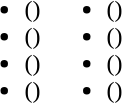<table>
<tr>
<td valign="top"><br><ul><li> ()</li><li> ()</li><li> ()</li><li> ()</li></ul></td>
<td valign="top"><br><ul><li> ()</li><li> ()</li><li> ()</li><li> ()</li></ul></td>
</tr>
</table>
